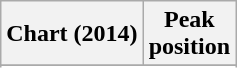<table class="wikitable sortable plainrowheaders">
<tr>
<th scope="col">Chart (2014)</th>
<th scope="col">Peak<br>position</th>
</tr>
<tr>
</tr>
<tr>
</tr>
<tr>
</tr>
<tr>
</tr>
<tr>
</tr>
<tr>
</tr>
<tr>
</tr>
<tr>
</tr>
<tr>
</tr>
<tr>
</tr>
</table>
